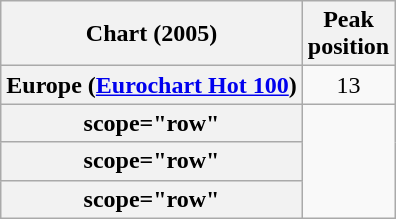<table class="wikitable sortable plainrowheaders" style="text-align:center">
<tr>
<th scope="col">Chart (2005)</th>
<th scope="col">Peak<br>position</th>
</tr>
<tr>
<th scope="row">Europe (<a href='#'>Eurochart Hot 100</a>)</th>
<td>13</td>
</tr>
<tr>
<th>scope="row"</th>
</tr>
<tr>
<th>scope="row"</th>
</tr>
<tr>
<th>scope="row"</th>
</tr>
</table>
